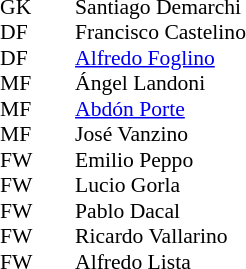<table cellspacing="0" cellpadding="0" style="font-size:90%; margin:0.2em auto;">
<tr>
<th width="25"></th>
<th width="25"></th>
</tr>
<tr>
<td>GK</td>
<td></td>
<td> Santiago Demarchi</td>
</tr>
<tr>
<td>DF</td>
<td></td>
<td> Francisco Castelino</td>
</tr>
<tr>
<td>DF</td>
<td></td>
<td> <a href='#'>Alfredo Foglino</a></td>
</tr>
<tr>
<td>MF</td>
<td></td>
<td> Ángel Landoni</td>
</tr>
<tr>
<td>MF</td>
<td></td>
<td> <a href='#'>Abdón Porte</a></td>
</tr>
<tr>
<td>MF</td>
<td></td>
<td> José Vanzino</td>
</tr>
<tr>
<td>FW</td>
<td></td>
<td> Emilio Peppo</td>
</tr>
<tr>
<td>FW</td>
<td></td>
<td> Lucio Gorla</td>
</tr>
<tr>
<td>FW</td>
<td></td>
<td> Pablo Dacal</td>
</tr>
<tr>
<td>FW</td>
<td></td>
<td> Ricardo Vallarino</td>
</tr>
<tr>
<td>FW</td>
<td></td>
<td> Alfredo Lista</td>
</tr>
</table>
